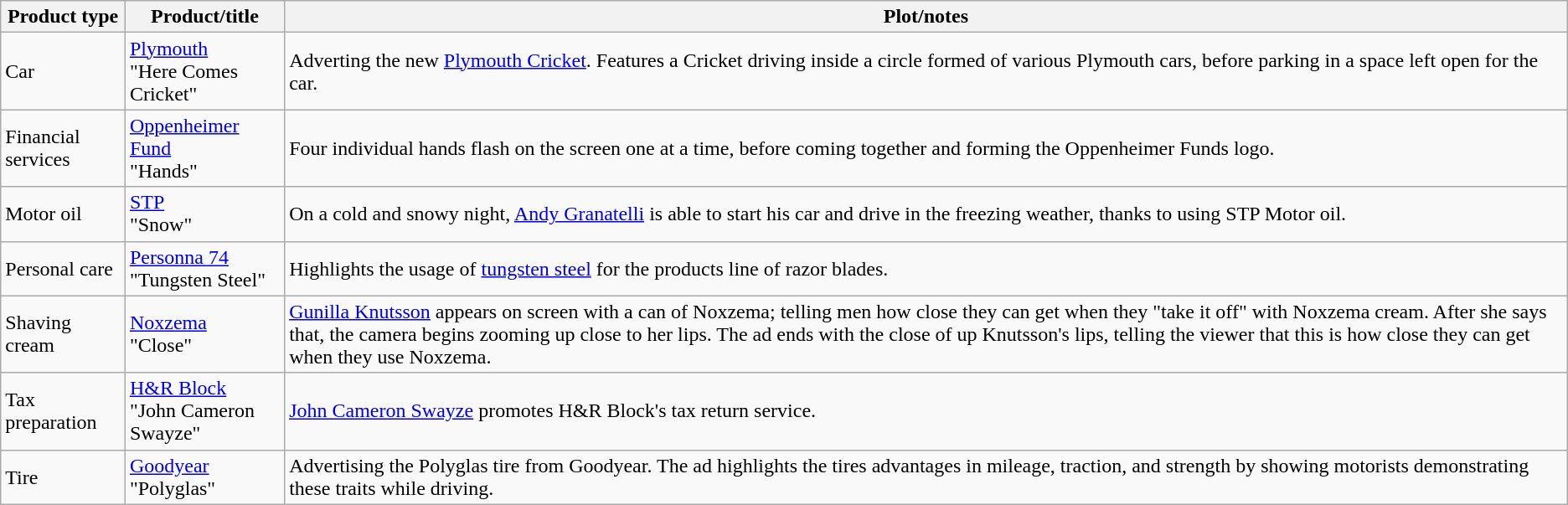<table class="wikitable">
<tr>
<th>Product type</th>
<th>Product/title</th>
<th>Plot/notes</th>
</tr>
<tr>
<td>Car</td>
<td><a href='#'>Plymouth</a><br>"Here Comes Cricket"</td>
<td>Adverting the new <a href='#'>Plymouth Cricket</a>. Features a Cricket driving inside a circle formed of various Plymouth cars, before parking in a space left open for the car.</td>
</tr>
<tr>
<td>Financial services</td>
<td><a href='#'>Oppenheimer Fund</a><br>"Hands"</td>
<td>Four individual hands flash on the screen one at a time, before coming together and forming the Oppenheimer Funds logo.</td>
</tr>
<tr>
<td>Motor oil</td>
<td><a href='#'>STP</a><br>"Snow"</td>
<td>On a cold and snowy night, <a href='#'>Andy Granatelli</a> is able to start his car and drive in the freezing weather, thanks to using STP Motor oil.</td>
</tr>
<tr>
<td>Personal care</td>
<td><a href='#'>Personna 74</a><br>"Tungsten Steel"</td>
<td>Highlights the usage of <a href='#'>tungsten steel</a> for the products line of razor blades.</td>
</tr>
<tr>
<td>Shaving cream</td>
<td><a href='#'>Noxzema</a><br>"Close"</td>
<td><a href='#'>Gunilla Knutsson</a> appears on screen with a can of Noxzema; telling men how close they can get when they "take it off" with Noxzema cream. After she says that, the camera begins zooming up close to her lips. The ad ends with the close of up Knutsson's lips, telling the viewer that this is how close they can get when they use Noxzema.</td>
</tr>
<tr>
<td>Tax preparation</td>
<td><a href='#'>H&R Block</a><br>"John Cameron Swayze"</td>
<td><a href='#'>John Cameron Swayze</a> promotes H&R Block's tax return service.</td>
</tr>
<tr>
<td>Tire</td>
<td><a href='#'>Goodyear</a><br>"Polyglas"</td>
<td>Advertising the Polyglas tire from Goodyear. The ad highlights the tires advantages in mileage, traction, and strength by showing motorists demonstrating these traits while driving.</td>
</tr>
</table>
